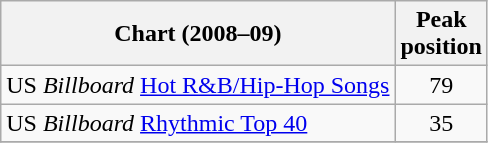<table class="wikitable">
<tr>
<th scope="col">Chart (2008–09)</th>
<th scope="col">Peak<br>position</th>
</tr>
<tr>
<td scope="row">US <em>Billboard</em> <a href='#'>Hot R&B/Hip-Hop Songs</a></td>
<td style="text-align:center;">79</td>
</tr>
<tr>
<td scope="row">US <em>Billboard</em> <a href='#'>Rhythmic Top 40</a></td>
<td style="text-align:center;">35</td>
</tr>
<tr>
</tr>
</table>
